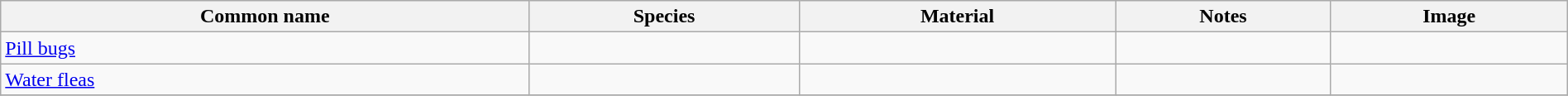<table class="wikitable" align="center" width="100%">
<tr>
<th>Common name</th>
<th>Species</th>
<th>Material</th>
<th>Notes</th>
<th>Image</th>
</tr>
<tr>
<td><a href='#'>Pill bugs</a></td>
<td></td>
<td></td>
<td></td>
<td></td>
</tr>
<tr>
<td><a href='#'>Water fleas</a></td>
<td></td>
<td></td>
<td></td>
<td></td>
</tr>
<tr>
</tr>
</table>
